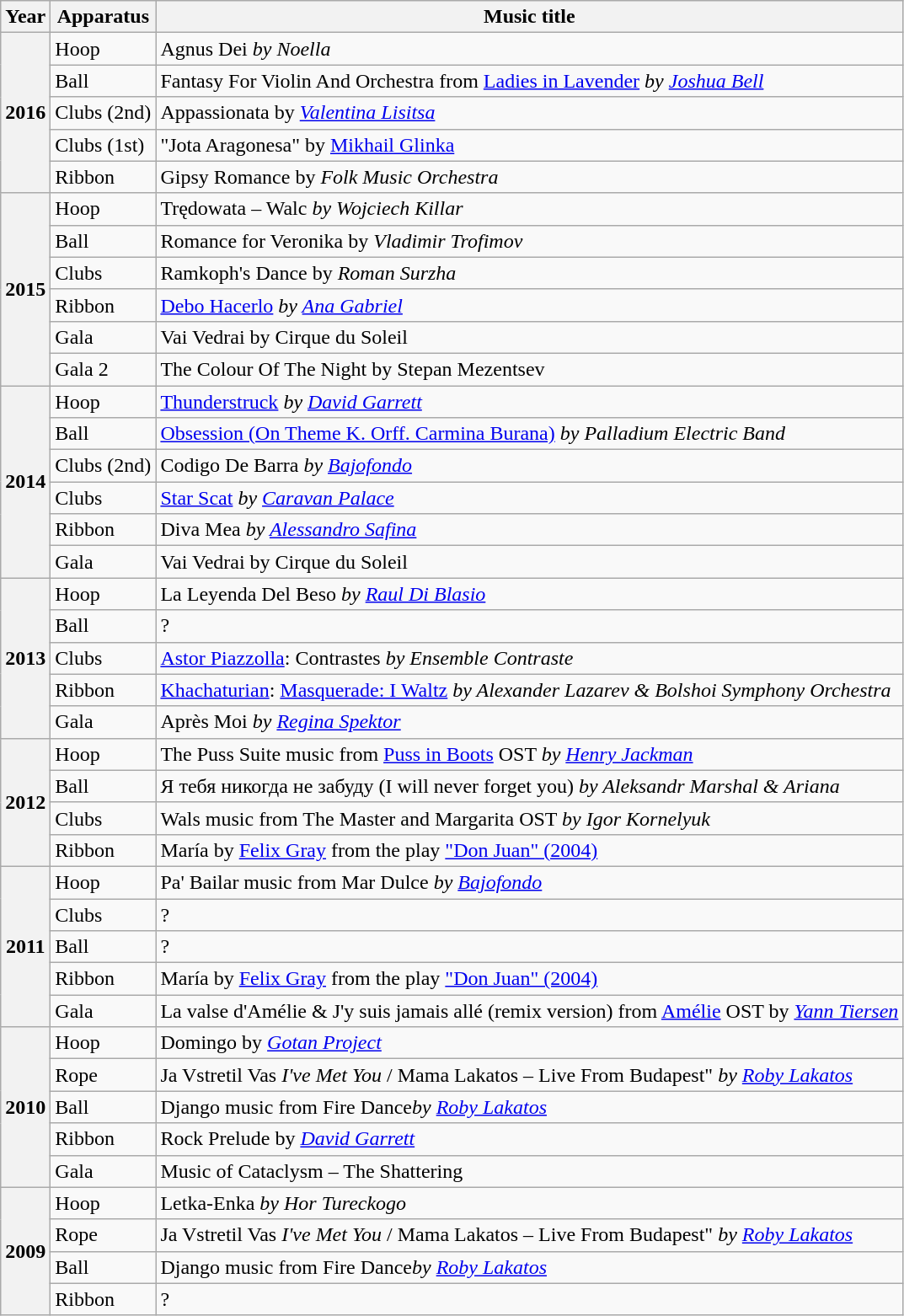<table class="wikitable plainrowheaders">
<tr>
<th scope=col>Year</th>
<th scope=col>Apparatus</th>
<th scope=col>Music title </th>
</tr>
<tr>
<th scope=row rowspan=5>2016</th>
<td>Hoop</td>
<td>Agnus Dei <em>by Noella</em></td>
</tr>
<tr>
<td>Ball</td>
<td>Fantasy For Violin And Orchestra from <a href='#'>Ladies in Lavender</a> <em>by <a href='#'>Joshua Bell</a></em></td>
</tr>
<tr>
<td>Clubs (2nd)</td>
<td>Appassionata by <em><a href='#'>Valentina Lisitsa</a></em></td>
</tr>
<tr>
<td>Clubs (1st)</td>
<td>"Jota Aragonesa" by <a href='#'>Mikhail Glinka</a></td>
</tr>
<tr>
<td>Ribbon</td>
<td>Gipsy Romance by <em>Folk Music Orchestra</em></td>
</tr>
<tr>
<th scope=row rowspan=6>2015</th>
<td>Hoop</td>
<td>Trędowata – Walc <em>by Wojciech Killar</em></td>
</tr>
<tr>
<td>Ball</td>
<td>Romance for Veronika by <em>Vladimir Trofimov</em></td>
</tr>
<tr>
<td>Clubs</td>
<td>Ramkoph's Dance by <em>Roman Surzha</em></td>
</tr>
<tr>
<td>Ribbon</td>
<td><a href='#'>Debo Hacerlo</a> <em>by <a href='#'>Ana Gabriel</a> </em></td>
</tr>
<tr>
<td>Gala</td>
<td>Vai Vedrai by Cirque du Soleil</td>
</tr>
<tr>
<td>Gala 2</td>
<td>The Colour Of The Night by Stepan Mezentsev</td>
</tr>
<tr>
<th scope=row rowspan=6>2014</th>
<td>Hoop</td>
<td><a href='#'>Thunderstruck</a> <em>by <a href='#'>David Garrett</a></em></td>
</tr>
<tr>
<td>Ball</td>
<td><a href='#'>Obsession (On Theme K. Orff. Carmina Burana)</a> <em>by Palladium Electric Band</em></td>
</tr>
<tr>
<td>Clubs (2nd)</td>
<td>Codigo De Barra <em>by <a href='#'>Bajofondo</a></em></td>
</tr>
<tr>
<td>Clubs</td>
<td><a href='#'>Star Scat</a> <em>by <a href='#'>Caravan Palace</a></em></td>
</tr>
<tr>
<td>Ribbon</td>
<td>Diva Mea <em>by <a href='#'>Alessandro Safina</a></em></td>
</tr>
<tr>
<td>Gala</td>
<td>Vai Vedrai by Cirque du Soleil</td>
</tr>
<tr>
<th scope=row rowspan=5>2013</th>
<td>Hoop</td>
<td>La Leyenda Del Beso <em>by <a href='#'>Raul Di Blasio</a></em></td>
</tr>
<tr>
<td>Ball</td>
<td>?</td>
</tr>
<tr>
<td>Clubs</td>
<td><a href='#'>Astor Piazzolla</a>: Contrastes <em>by Ensemble Contraste</em></td>
</tr>
<tr>
<td>Ribbon</td>
<td><a href='#'>Khachaturian</a>: <a href='#'>Masquerade: I Waltz</a> <em>by Alexander Lazarev & Bolshoi Symphony Orchestra</em></td>
</tr>
<tr>
<td>Gala</td>
<td>Après Moi <em>by <a href='#'>Regina Spektor</a></em></td>
</tr>
<tr>
<th scope=row rowspan=4>2012</th>
<td>Hoop</td>
<td>The Puss Suite music from <a href='#'>Puss in Boots</a> OST <em>by <a href='#'>Henry Jackman</a></em></td>
</tr>
<tr>
<td>Ball</td>
<td>Я тебя никогда не забуду (I will never forget you) <em>by Aleksandr Marshal & Ariana</em></td>
</tr>
<tr>
<td>Clubs</td>
<td>Wals music from The Master and Margarita OST <em>by Igor Kornelyuk </em></td>
</tr>
<tr>
<td>Ribbon</td>
<td>María by <a href='#'>Felix Gray</a> from the play <a href='#'>"Don Juan" (2004)</a></td>
</tr>
<tr>
<th scope=row rowspan=5>2011</th>
<td>Hoop</td>
<td>Pa' Bailar music from Mar Dulce <em>by <a href='#'>Bajofondo</a></em></td>
</tr>
<tr>
<td>Clubs</td>
<td>?</td>
</tr>
<tr>
<td>Ball</td>
<td>?</td>
</tr>
<tr>
<td>Ribbon</td>
<td>María by <a href='#'>Felix Gray</a> from the play <a href='#'>"Don Juan" (2004)</a></td>
</tr>
<tr>
<td>Gala</td>
<td>La valse d'Amélie & J'y suis jamais allé (remix version) from <a href='#'>Amélie</a> OST by <em><a href='#'>Yann Tiersen</a></em></td>
</tr>
<tr>
<th scope=row rowspan=5>2010</th>
<td>Hoop</td>
<td>Domingo by <em><a href='#'>Gotan Project</a></em></td>
</tr>
<tr>
<td>Rope</td>
<td>Ja Vstretil Vas <em>I've Met You</em> / Mama Lakatos – Live From Budapest" <em>by <a href='#'>Roby Lakatos</a></em></td>
</tr>
<tr>
<td>Ball</td>
<td>Django music from Fire Dance<em>by <a href='#'>Roby Lakatos</a></em></td>
</tr>
<tr>
<td>Ribbon</td>
<td>Rock Prelude by <em><a href='#'>David Garrett</a></em></td>
</tr>
<tr>
<td>Gala</td>
<td>Music of Cataclysm – The Shattering</td>
</tr>
<tr>
<th scope=row rowspan=4>2009</th>
<td>Hoop</td>
<td>Letka-Enka <em>by Hor Tureckogo</em></td>
</tr>
<tr>
<td>Rope</td>
<td>Ja Vstretil Vas <em>I've Met You</em> / Mama Lakatos – Live From Budapest" <em>by <a href='#'>Roby Lakatos</a></em></td>
</tr>
<tr>
<td>Ball</td>
<td>Django music from Fire Dance<em>by <a href='#'>Roby Lakatos</a></em></td>
</tr>
<tr>
<td>Ribbon</td>
<td>?</td>
</tr>
</table>
